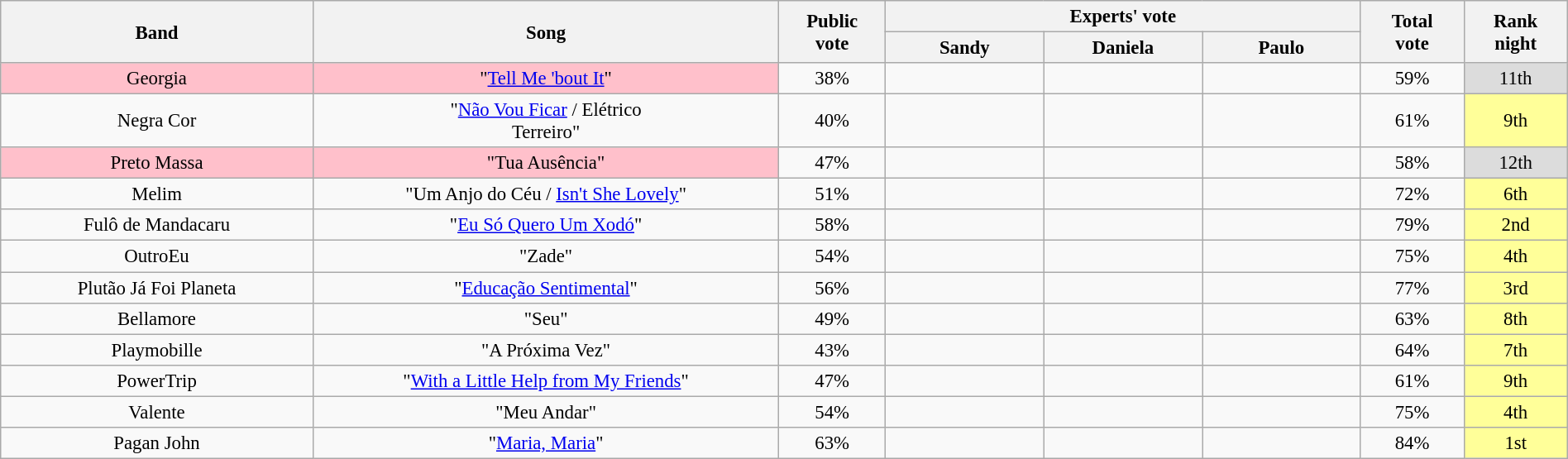<table class="wikitable" style="font-size:95%; text-align:center" width="100%">
<tr>
<th width="135" rowspan=2>Band</th>
<th width="205" rowspan=2>Song</th>
<th width="040" rowspan=2>Public<br>vote</th>
<th colspan=3>Experts' vote</th>
<th width="040" rowspan=2>Total<br>vote</th>
<th width="040" rowspan=2>Rank<br>night</th>
</tr>
<tr>
<th width="065">Sandy</th>
<th width="065">Daniela</th>
<th width="065">Paulo</th>
</tr>
<tr>
<td style="background-color:pink;">Georgia</td>
<td style="background-color:pink;">"<a href='#'>Tell Me 'bout It</a>"</td>
<td>38%</td>
<td></td>
<td></td>
<td></td>
<td>59%</td>
<td bgcolor="#DCDCDC">11th</td>
</tr>
<tr>
<td>Negra Cor</td>
<td>"<a href='#'>Não Vou Ficar</a> / Elétrico<br>Terreiro"</td>
<td>40%</td>
<td></td>
<td></td>
<td></td>
<td>61%</td>
<td bgcolor="#FFFF99">9th</td>
</tr>
<tr>
<td style="background-color:pink;">Preto Massa</td>
<td style="background-color:pink;">"Tua Ausência"</td>
<td>47%</td>
<td></td>
<td></td>
<td></td>
<td>58%</td>
<td bgcolor="#DCDCDC">12th</td>
</tr>
<tr>
<td>Melim</td>
<td>"Um Anjo do Céu / <a href='#'>Isn't She Lovely</a>"</td>
<td>51%</td>
<td></td>
<td></td>
<td></td>
<td>72%</td>
<td bgcolor="#FFFF99">6th</td>
</tr>
<tr>
<td>Fulô de Mandacaru</td>
<td>"<a href='#'>Eu Só Quero Um
Xodó</a>"</td>
<td>58%</td>
<td></td>
<td></td>
<td></td>
<td>79%</td>
<td bgcolor="#FFFF99">2nd</td>
</tr>
<tr>
<td>OutroEu</td>
<td>"Zade"</td>
<td>54%</td>
<td></td>
<td></td>
<td></td>
<td>75%</td>
<td bgcolor="#FFFF99">4th</td>
</tr>
<tr>
<td>Plutão Já Foi Planeta</td>
<td>"<a href='#'>Educação Sentimental</a>"</td>
<td>56%</td>
<td></td>
<td></td>
<td></td>
<td>77%</td>
<td bgcolor="#FFFF99">3rd</td>
</tr>
<tr>
<td>Bellamore</td>
<td>"Seu"</td>
<td>49%</td>
<td></td>
<td></td>
<td></td>
<td>63%</td>
<td bgcolor="#FFFF99">8th</td>
</tr>
<tr>
<td>Playmobille</td>
<td>"A Próxima Vez"</td>
<td>43%</td>
<td></td>
<td></td>
<td></td>
<td>64%</td>
<td bgcolor="#FFFF99">7th</td>
</tr>
<tr>
<td>PowerTrip</td>
<td>"<a href='#'>With a Little Help from My Friends</a>"</td>
<td>47%</td>
<td></td>
<td></td>
<td></td>
<td>61%</td>
<td bgcolor="#FFFF99">9th</td>
</tr>
<tr>
<td>Valente</td>
<td>"Meu Andar"</td>
<td>54%</td>
<td></td>
<td></td>
<td></td>
<td>75%</td>
<td bgcolor="#FFFF99">4th</td>
</tr>
<tr>
<td>Pagan John</td>
<td>"<a href='#'>Maria, Maria</a>"</td>
<td>63%</td>
<td></td>
<td></td>
<td></td>
<td>84%</td>
<td bgcolor="#FFFF99">1st</td>
</tr>
</table>
